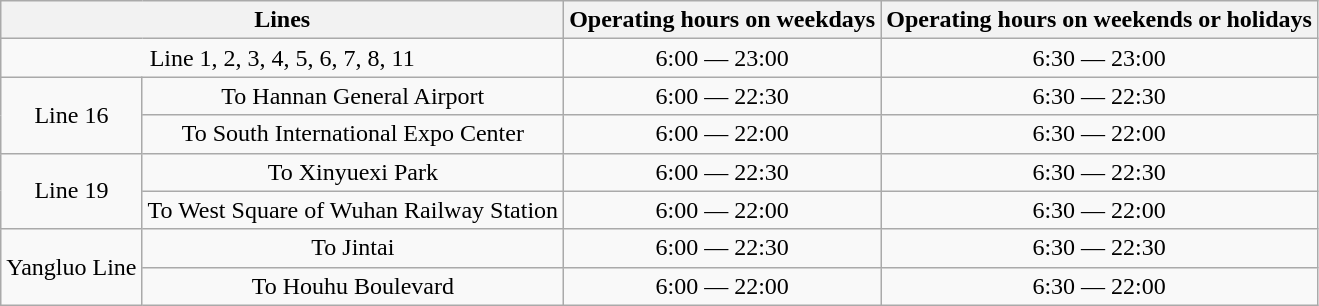<table class="wikitable" style="text-align: center;">
<tr>
<th colspan="2">Lines</th>
<th>Operating hours on weekdays</th>
<th>Operating hours on weekends or holidays</th>
</tr>
<tr>
<td colspan="2">Line 1, 2, 3, 4, 5, 6, 7, 8, 11</td>
<td>6:00 — 23:00</td>
<td>6:30 — 23:00</td>
</tr>
<tr>
<td rowspan="2">Line 16</td>
<td>To Hannan General Airport</td>
<td>6:00 — 22:30</td>
<td>6:30 — 22:30</td>
</tr>
<tr>
<td>To South International Expo Center</td>
<td>6:00 — 22:00</td>
<td>6:30 — 22:00</td>
</tr>
<tr>
<td rowspan="2">Line 19</td>
<td>To Xinyuexi Park</td>
<td>6:00 — 22:30</td>
<td>6:30 — 22:30</td>
</tr>
<tr>
<td>To West Square of Wuhan Railway Station</td>
<td>6:00 — 22:00</td>
<td>6:30 — 22:00</td>
</tr>
<tr>
<td rowspan="2">Yangluo Line</td>
<td>To Jintai</td>
<td>6:00 — 22:30</td>
<td>6:30 — 22:30</td>
</tr>
<tr>
<td>To Houhu Boulevard</td>
<td>6:00 — 22:00</td>
<td>6:30 — 22:00</td>
</tr>
</table>
